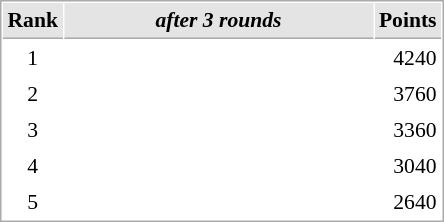<table cellspacing="1" cellpadding="3" style="border:1px solid #aaa; font-size:90%;">
<tr style="background:#e4e4e4;">
<th style="border-bottom:1px solid #aaa; width:10px;">Rank</th>
<th style="border-bottom:1px solid #aaa; width:200px; white-space:nowrap;"><em>after 3 rounds</em></th>
<th style="border-bottom:1px solid #aaa; width:20px;">Points</th>
</tr>
<tr>
<td align=center>1</td>
<td></td>
<td align=right>4240</td>
</tr>
<tr>
<td align=center>2</td>
<td></td>
<td align=right>3760</td>
</tr>
<tr>
<td align=center>3</td>
<td></td>
<td align=right>3360</td>
</tr>
<tr>
<td align=center>4</td>
<td></td>
<td align=right>3040</td>
</tr>
<tr>
<td align=center>5</td>
<td></td>
<td align=right>2640</td>
</tr>
</table>
